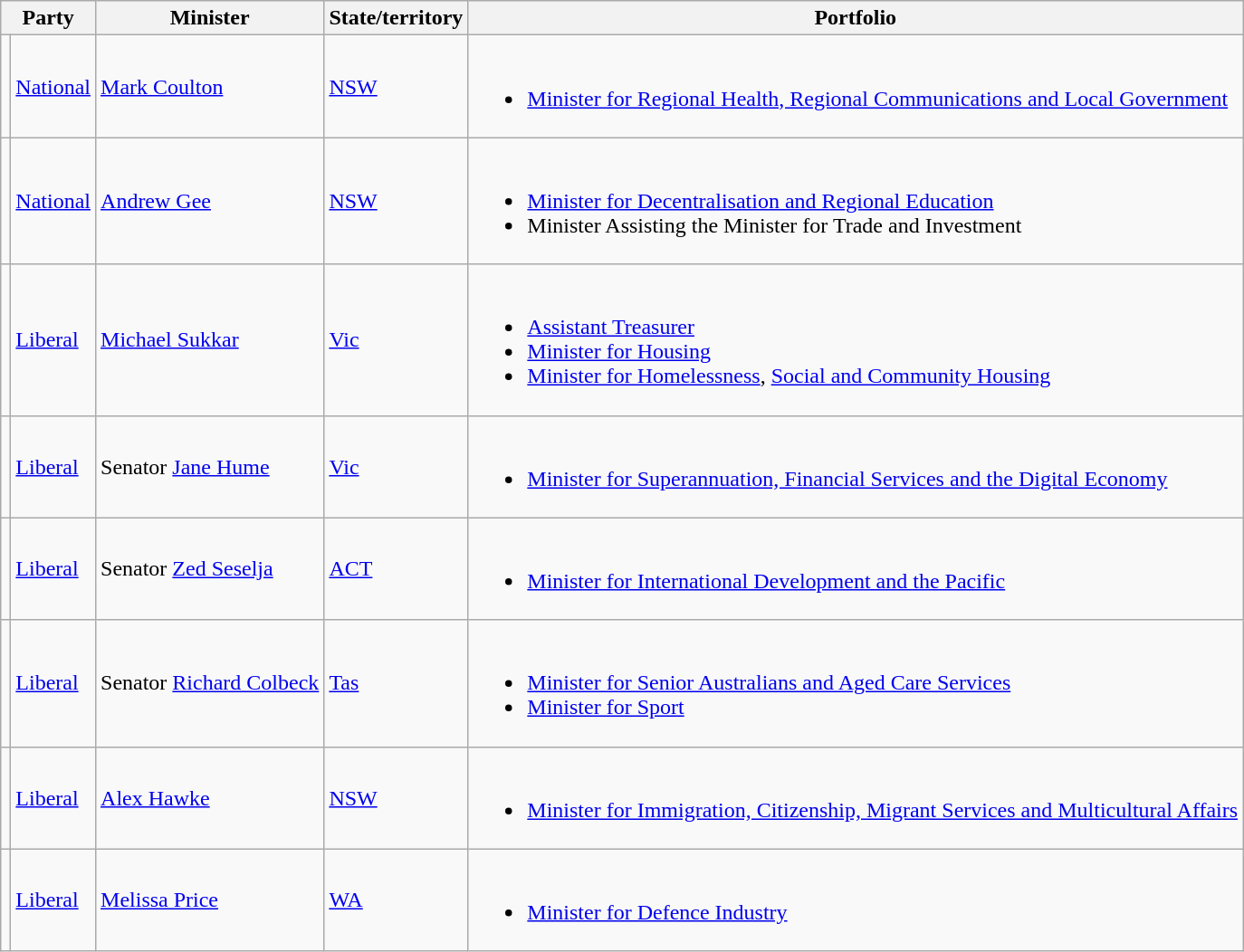<table class="wikitable sortable">
<tr>
<th colspan="2">Party</th>
<th>Minister</th>
<th>State/territory</th>
<th>Portfolio</th>
</tr>
<tr>
<td></td>
<td><a href='#'>National</a></td>
<td><a href='#'>Mark Coulton</a> </td>
<td><a href='#'>NSW</a></td>
<td><br><ul><li><a href='#'>Minister for Regional Health, Regional Communications and Local Government</a></li></ul></td>
</tr>
<tr>
<td></td>
<td><a href='#'>National</a></td>
<td><a href='#'>Andrew Gee</a> </td>
<td><a href='#'>NSW</a></td>
<td><br><ul><li><a href='#'>Minister for Decentralisation and Regional Education</a></li><li>Minister Assisting the Minister for Trade and Investment</li></ul></td>
</tr>
<tr>
<td></td>
<td><a href='#'>Liberal</a></td>
<td><a href='#'>Michael Sukkar</a> </td>
<td><a href='#'>Vic</a></td>
<td><br><ul><li><a href='#'>Assistant Treasurer</a></li><li><a href='#'>Minister for Housing</a></li><li><a href='#'>Minister for Homelessness</a>, <a href='#'>Social and Community Housing</a></li></ul></td>
</tr>
<tr>
<td></td>
<td><a href='#'>Liberal</a></td>
<td>Senator <a href='#'>Jane Hume</a></td>
<td><a href='#'>Vic</a></td>
<td><br><ul><li><a href='#'>Minister for Superannuation, Financial Services and the Digital Economy</a></li></ul></td>
</tr>
<tr>
<td></td>
<td><a href='#'>Liberal</a></td>
<td>Senator <a href='#'>Zed Seselja</a></td>
<td><a href='#'>ACT</a></td>
<td><br><ul><li><a href='#'>Minister for International Development and the Pacific</a></li></ul></td>
</tr>
<tr>
<td></td>
<td><a href='#'>Liberal</a></td>
<td>Senator <a href='#'>Richard Colbeck</a></td>
<td><a href='#'>Tas</a></td>
<td><br><ul><li><a href='#'>Minister for Senior Australians and Aged Care Services</a></li><li><a href='#'>Minister for Sport</a></li></ul></td>
</tr>
<tr>
<td></td>
<td><a href='#'>Liberal</a></td>
<td><a href='#'>Alex Hawke</a> </td>
<td><a href='#'>NSW</a></td>
<td><br><ul><li><a href='#'>Minister for Immigration, Citizenship, Migrant Services and Multicultural Affairs</a></li></ul></td>
</tr>
<tr>
<td></td>
<td><a href='#'>Liberal</a></td>
<td><a href='#'>Melissa Price</a> </td>
<td><a href='#'>WA</a></td>
<td><br><ul><li><a href='#'>Minister for Defence Industry</a></li></ul></td>
</tr>
</table>
